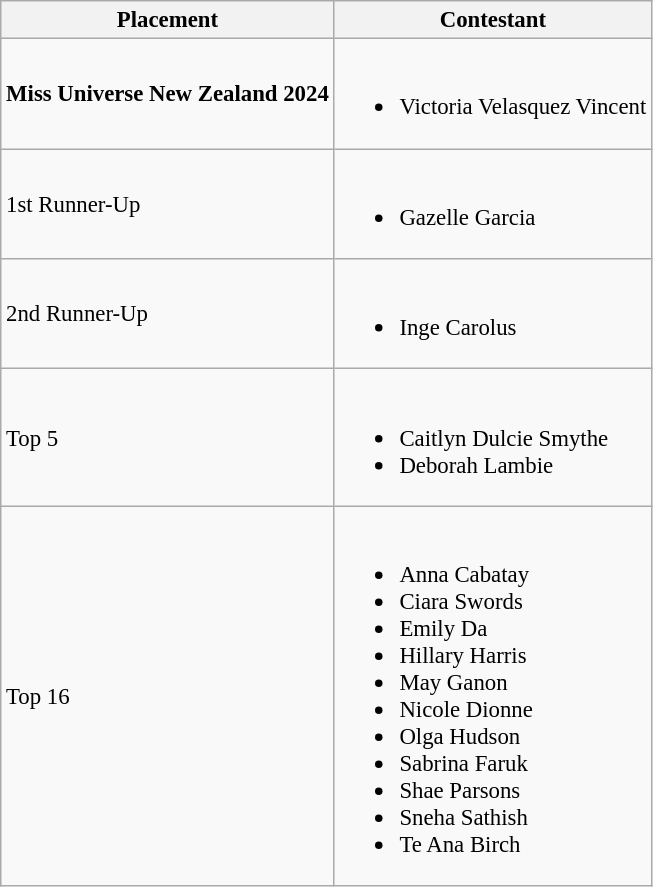<table class="wikitable sortable" style="font-size: 95%;">
<tr>
<th>Placement</th>
<th>Contestant</th>
</tr>
<tr>
<td><strong>Miss Universe New Zealand 2024</strong></td>
<td><br><ul><li>Victoria Velasquez Vincent</li></ul></td>
</tr>
<tr>
<td>1st Runner-Up</td>
<td><br><ul><li>Gazelle Garcia</li></ul></td>
</tr>
<tr>
<td>2nd Runner-Up</td>
<td><br><ul><li>Inge Carolus</li></ul></td>
</tr>
<tr>
<td>Top 5</td>
<td><br><ul><li>Caitlyn Dulcie Smythe</li><li>Deborah Lambie</li></ul></td>
</tr>
<tr>
<td>Top 16</td>
<td><br><ul><li>Anna Cabatay</li><li>Ciara Swords</li><li>Emily Da</li><li>Hillary Harris</li><li>May Ganon</li><li>Nicole Dionne</li><li>Olga Hudson</li><li>Sabrina Faruk</li><li>Shae Parsons</li><li>Sneha Sathish</li><li>Te Ana Birch</li></ul></td>
</tr>
</table>
